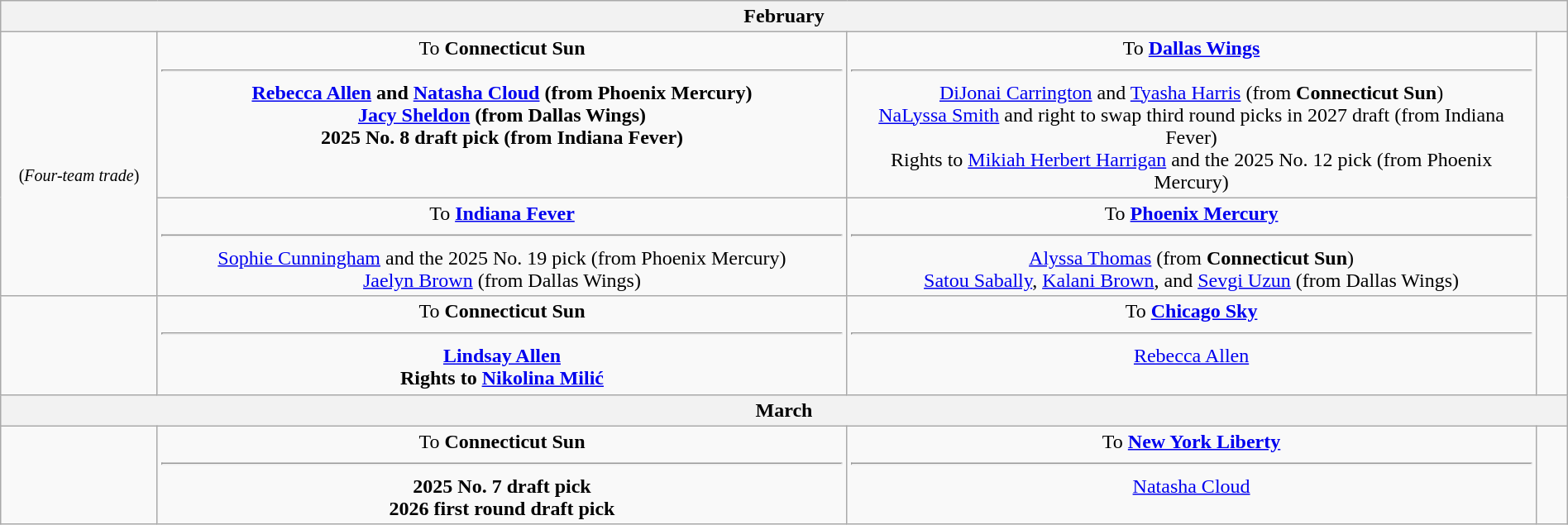<table class="wikitable sortable" style="width:100%; text-align: center">
<tr>
<th colspan="4">February</th>
</tr>
<tr>
<td rowspan="2"><br><small>(<em>Four-team trade</em>)</small></td>
<td style="vertical-align:top;">To <strong>Connecticut Sun</strong><hr><strong><a href='#'>Rebecca Allen</a> and <a href='#'>Natasha Cloud</a> (from Phoenix Mercury)<br><a href='#'>Jacy Sheldon</a> (from Dallas Wings)<br>2025 No. 8 draft pick (from Indiana Fever)</strong></td>
<td style="vertical-align:top;">To <strong><a href='#'>Dallas Wings</a></strong><hr><a href='#'>DiJonai Carrington</a> and <a href='#'>Tyasha Harris</a> (from <strong>Connecticut Sun</strong>)<br><a href='#'>NaLyssa Smith</a> and right to swap third round picks in 2027 draft (from Indiana Fever)<br>Rights to <a href='#'>Mikiah Herbert Harrigan</a> and the 2025 No. 12 pick (from Phoenix Mercury)</td>
<td rowspan=2></td>
</tr>
<tr>
<td style="vertical-align:top;">To <strong><a href='#'>Indiana Fever</a></strong><hr><a href='#'>Sophie Cunningham</a> and the 2025 No. 19 pick (from Phoenix Mercury)<br><a href='#'>Jaelyn Brown</a> (from Dallas Wings)</td>
<td style="vertical-align:top;">To <strong><a href='#'>Phoenix Mercury</a></strong><hr><a href='#'>Alyssa Thomas</a> (from <strong>Connecticut Sun</strong>)<br> <a href='#'>Satou Sabally</a>, <a href='#'>Kalani Brown</a>, and <a href='#'>Sevgi Uzun</a> (from Dallas Wings)</td>
</tr>
<tr>
<td style="width:10%"></td>
<td style="width:44%; vertical-align:top;">To <strong>Connecticut Sun</strong><hr><strong><a href='#'>Lindsay Allen</a><br>Rights to <a href='#'>Nikolina Milić</a></strong></td>
<td style="width:44%; vertical-align:top;">To <strong><a href='#'>Chicago Sky</a></strong><hr><a href='#'>Rebecca Allen</a></td>
<td></td>
</tr>
<tr>
<th colspan="4">March</th>
</tr>
<tr>
<td style="width:10%"></td>
<td style="width:44%; vertical-align:top;">To <strong>Connecticut Sun</strong><hr><strong>2025 No. 7 draft pick<br>2026 first round draft pick</strong></td>
<td style="width:44%; vertical-align:top;">To <strong><a href='#'>New York Liberty</a></strong><hr><a href='#'>Natasha Cloud</a></td>
<td></td>
</tr>
</table>
